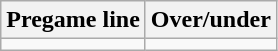<table class="wikitable">
<tr align="center">
<th style=>Pregame line</th>
<th style=>Over/under</th>
</tr>
<tr align="center">
<td></td>
<td></td>
</tr>
</table>
